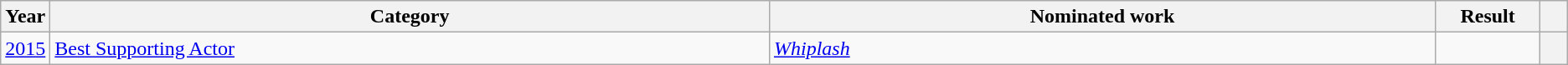<table class=wikitable>
<tr>
<th scope="col" style="width:1em;">Year</th>
<th scope="col" style="width:39em;">Category</th>
<th scope="col" style="width:36em;">Nominated work</th>
<th scope="col" style="width:5em;">Result</th>
<th scope="col" style="width:1em;"></th>
</tr>
<tr>
<td><a href='#'>2015</a></td>
<td><a href='#'>Best Supporting Actor</a></td>
<td><em><a href='#'>Whiplash</a></em></td>
<td></td>
<th align=center></th>
</tr>
</table>
